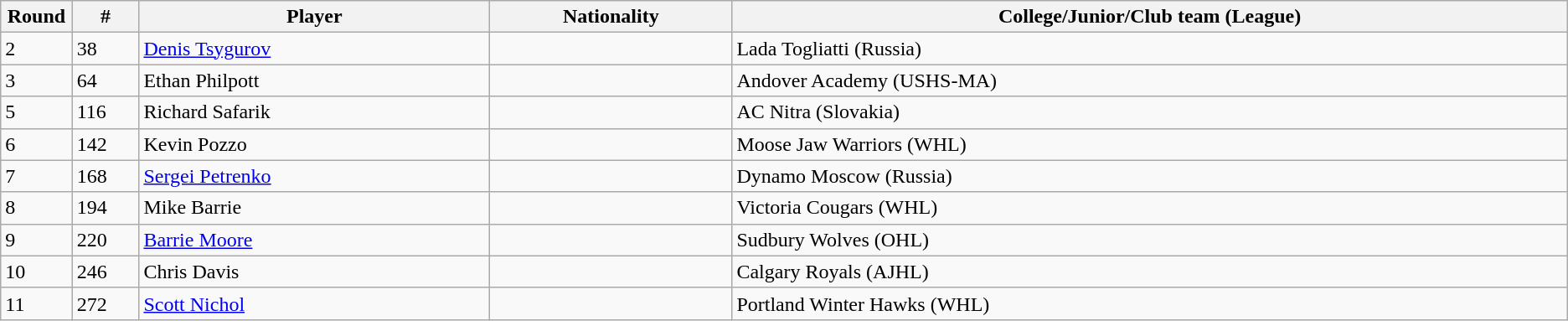<table class="wikitable">
<tr align="center">
<th bgcolor="#DDDDFF" width="4.0%">Round</th>
<th bgcolor="#DDDDFF" width="4.0%">#</th>
<th bgcolor="#DDDDFF" width="21.0%">Player</th>
<th bgcolor="#DDDDFF" width="14.5%">Nationality</th>
<th bgcolor="#DDDDFF" width="50.0%">College/Junior/Club team (League)</th>
</tr>
<tr>
<td>2</td>
<td>38</td>
<td><a href='#'>Denis Tsygurov</a></td>
<td></td>
<td>Lada Togliatti (Russia)</td>
</tr>
<tr>
<td>3</td>
<td>64</td>
<td>Ethan Philpott</td>
<td></td>
<td>Andover Academy (USHS-MA)</td>
</tr>
<tr>
<td>5</td>
<td>116</td>
<td>Richard Safarik</td>
<td></td>
<td>AC Nitra (Slovakia)</td>
</tr>
<tr>
<td>6</td>
<td>142</td>
<td>Kevin Pozzo</td>
<td></td>
<td>Moose Jaw Warriors (WHL)</td>
</tr>
<tr>
<td>7</td>
<td>168</td>
<td><a href='#'>Sergei Petrenko</a></td>
<td></td>
<td>Dynamo Moscow (Russia)</td>
</tr>
<tr>
<td>8</td>
<td>194</td>
<td>Mike Barrie</td>
<td></td>
<td>Victoria Cougars (WHL)</td>
</tr>
<tr>
<td>9</td>
<td>220</td>
<td><a href='#'>Barrie Moore</a></td>
<td></td>
<td>Sudbury Wolves (OHL)</td>
</tr>
<tr>
<td>10</td>
<td>246</td>
<td>Chris Davis</td>
<td></td>
<td>Calgary Royals (AJHL)</td>
</tr>
<tr>
<td>11</td>
<td>272</td>
<td><a href='#'>Scott Nichol</a></td>
<td></td>
<td>Portland Winter Hawks (WHL)</td>
</tr>
</table>
